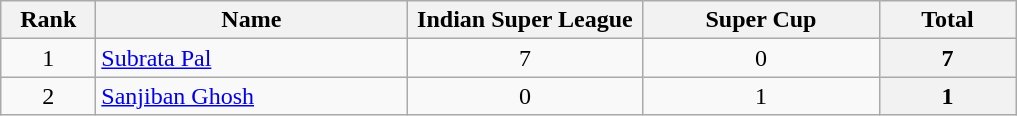<table class="wikitable" style="text-align: center;">
<tr>
<th style="width:56px;">Rank</th>
<th style="width:200px;">Name</th>
<th style="width:150px;">Indian Super League</th>
<th style="width:150px;">Super Cup</th>
<th style="width:84px;">Total</th>
</tr>
<tr>
<td>1</td>
<td align=left> <a href='#'>Subrata Pal</a></td>
<td>7</td>
<td>0</td>
<th>7</th>
</tr>
<tr>
<td>2</td>
<td align=left> <a href='#'>Sanjiban Ghosh</a></td>
<td>0</td>
<td>1</td>
<th>1</th>
</tr>
</table>
